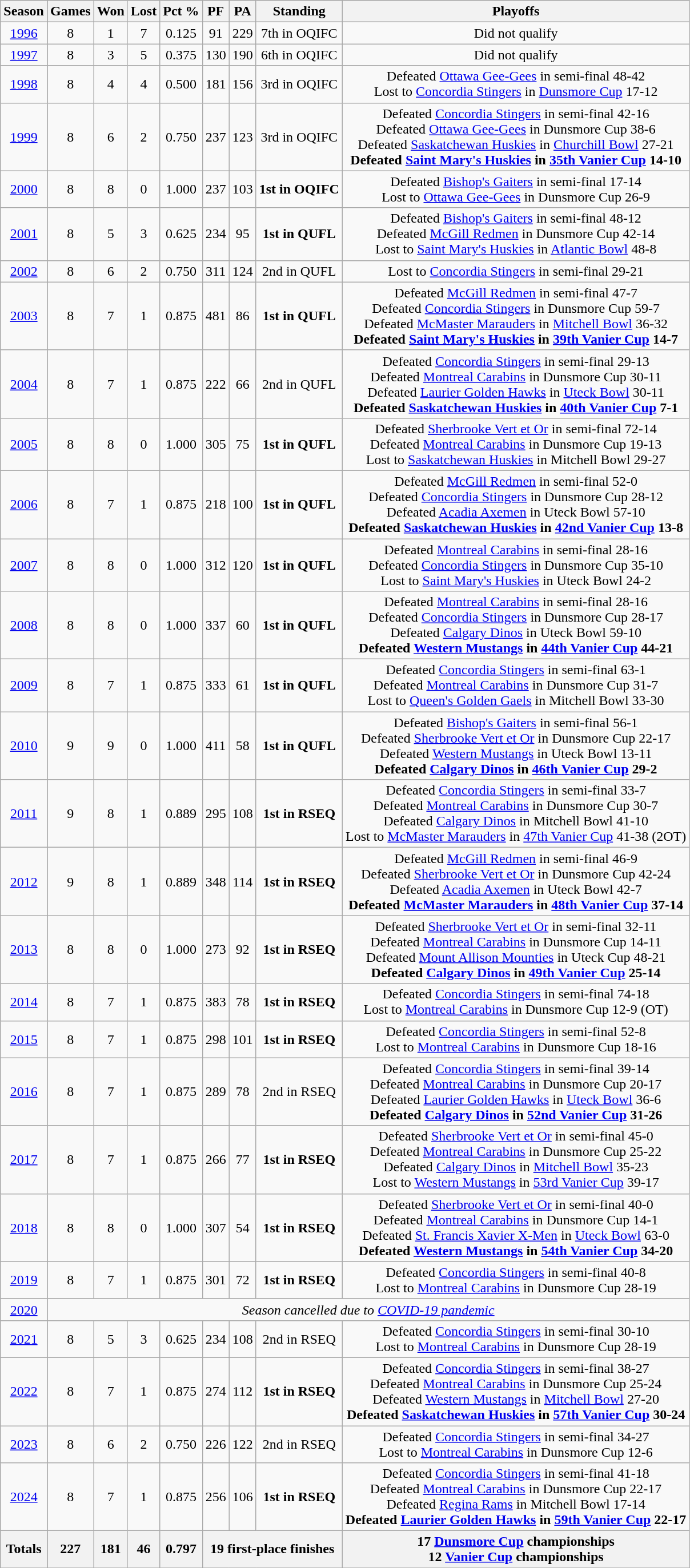<table class="wikitable" style="text-align:center">
<tr>
<th>Season</th>
<th>Games</th>
<th>Won</th>
<th>Lost</th>
<th>Pct %</th>
<th>PF</th>
<th>PA</th>
<th>Standing</th>
<th>Playoffs</th>
</tr>
<tr>
<td><a href='#'>1996</a></td>
<td>8</td>
<td>1</td>
<td>7</td>
<td>0.125</td>
<td>91</td>
<td>229</td>
<td>7th in OQIFC</td>
<td>Did not qualify</td>
</tr>
<tr>
<td><a href='#'>1997</a></td>
<td>8</td>
<td>3</td>
<td>5</td>
<td>0.375</td>
<td>130</td>
<td>190</td>
<td>6th in OQIFC</td>
<td>Did not qualify</td>
</tr>
<tr>
<td><a href='#'>1998</a></td>
<td>8</td>
<td>4</td>
<td>4</td>
<td>0.500</td>
<td>181</td>
<td>156</td>
<td>3rd in OQIFC</td>
<td>Defeated <a href='#'>Ottawa Gee-Gees</a> in semi-final 48-42<br>Lost to <a href='#'>Concordia Stingers</a> in <a href='#'>Dunsmore Cup</a> 17-12</td>
</tr>
<tr>
<td><a href='#'>1999</a></td>
<td>8</td>
<td>6</td>
<td>2</td>
<td>0.750</td>
<td>237</td>
<td>123</td>
<td>3rd in OQIFC</td>
<td>Defeated <a href='#'>Concordia Stingers</a> in semi-final 42-16<br>Defeated <a href='#'>Ottawa Gee-Gees</a> in Dunsmore Cup 38-6<br>Defeated <a href='#'>Saskatchewan Huskies</a> in <a href='#'>Churchill Bowl</a> 27-21<br><strong>Defeated <a href='#'>Saint Mary's Huskies</a> in <a href='#'>35th Vanier Cup</a> 14-10</strong></td>
</tr>
<tr>
<td><a href='#'>2000</a></td>
<td>8</td>
<td>8</td>
<td>0</td>
<td>1.000</td>
<td>237</td>
<td>103</td>
<td><strong>1st in OQIFC</strong></td>
<td>Defeated <a href='#'>Bishop's Gaiters</a> in semi-final 17-14<br>Lost to <a href='#'>Ottawa Gee-Gees</a> in Dunsmore Cup 26-9</td>
</tr>
<tr>
<td><a href='#'>2001</a></td>
<td>8</td>
<td>5</td>
<td>3</td>
<td>0.625</td>
<td>234</td>
<td>95</td>
<td><strong>1st in QUFL</strong></td>
<td>Defeated <a href='#'>Bishop's Gaiters</a> in semi-final 48-12<br>Defeated <a href='#'>McGill Redmen</a> in Dunsmore Cup 42-14<br>Lost to <a href='#'>Saint Mary's Huskies</a> in <a href='#'>Atlantic Bowl</a> 48-8</td>
</tr>
<tr>
<td><a href='#'>2002</a></td>
<td>8</td>
<td>6</td>
<td>2</td>
<td>0.750</td>
<td>311</td>
<td>124</td>
<td>2nd in QUFL</td>
<td>Lost to <a href='#'>Concordia Stingers</a> in semi-final 29-21</td>
</tr>
<tr>
<td><a href='#'>2003</a></td>
<td>8</td>
<td>7</td>
<td>1</td>
<td>0.875</td>
<td>481</td>
<td>86</td>
<td><strong>1st in QUFL</strong></td>
<td>Defeated <a href='#'>McGill Redmen</a> in semi-final 47-7<br>Defeated <a href='#'>Concordia Stingers</a> in Dunsmore Cup 59-7<br>Defeated <a href='#'>McMaster Marauders</a> in <a href='#'>Mitchell Bowl</a> 36-32<br><strong>Defeated <a href='#'>Saint Mary's Huskies</a> in <a href='#'>39th Vanier Cup</a> 14-7</strong></td>
</tr>
<tr>
<td><a href='#'>2004</a></td>
<td>8</td>
<td>7</td>
<td>1</td>
<td>0.875</td>
<td>222</td>
<td>66</td>
<td>2nd in QUFL</td>
<td>Defeated <a href='#'>Concordia Stingers</a> in semi-final 29-13<br>Defeated <a href='#'>Montreal Carabins</a> in Dunsmore Cup 30-11<br>Defeated <a href='#'>Laurier Golden Hawks</a> in <a href='#'>Uteck Bowl</a> 30-11<br><strong>Defeated <a href='#'>Saskatchewan Huskies</a> in <a href='#'>40th Vanier Cup</a> 7-1</strong></td>
</tr>
<tr>
<td><a href='#'>2005</a></td>
<td>8</td>
<td>8</td>
<td>0</td>
<td>1.000</td>
<td>305</td>
<td>75</td>
<td><strong>1st in QUFL</strong></td>
<td>Defeated <a href='#'>Sherbrooke Vert et Or</a> in semi-final 72-14<br>Defeated <a href='#'>Montreal Carabins</a> in Dunsmore Cup 19-13<br> Lost to <a href='#'>Saskatchewan Huskies</a> in Mitchell Bowl 29-27</td>
</tr>
<tr>
<td><a href='#'>2006</a></td>
<td>8</td>
<td>7</td>
<td>1</td>
<td>0.875</td>
<td>218</td>
<td>100</td>
<td><strong>1st in QUFL</strong></td>
<td>Defeated <a href='#'>McGill Redmen</a> in semi-final 52-0<br>Defeated <a href='#'>Concordia Stingers</a> in Dunsmore Cup 28-12<br>Defeated <a href='#'>Acadia Axemen</a> in Uteck Bowl 57-10<br><strong>Defeated <a href='#'>Saskatchewan Huskies</a> in <a href='#'>42nd Vanier Cup</a> 13-8</strong></td>
</tr>
<tr>
<td><a href='#'>2007</a></td>
<td>8</td>
<td>8</td>
<td>0</td>
<td>1.000</td>
<td>312</td>
<td>120</td>
<td><strong>1st in QUFL</strong></td>
<td>Defeated <a href='#'>Montreal Carabins</a> in semi-final 28-16<br>Defeated <a href='#'>Concordia Stingers</a> in Dunsmore Cup 35-10<br>Lost to <a href='#'>Saint Mary's Huskies</a> in Uteck Bowl 24-2</td>
</tr>
<tr>
<td><a href='#'>2008</a></td>
<td>8</td>
<td>8</td>
<td>0</td>
<td>1.000</td>
<td>337</td>
<td>60</td>
<td><strong>1st in QUFL</strong></td>
<td>Defeated <a href='#'>Montreal Carabins</a> in semi-final 28-16<br>Defeated <a href='#'>Concordia Stingers</a> in Dunsmore Cup 28-17<br>Defeated <a href='#'>Calgary Dinos</a> in Uteck Bowl 59-10<br><strong>Defeated <a href='#'>Western Mustangs</a> in <a href='#'>44th Vanier Cup</a> 44-21</strong></td>
</tr>
<tr>
<td><a href='#'>2009</a></td>
<td>8</td>
<td>7</td>
<td>1</td>
<td>0.875</td>
<td>333</td>
<td>61</td>
<td><strong>1st in QUFL</strong></td>
<td>Defeated <a href='#'>Concordia Stingers</a> in semi-final 63-1<br>Defeated <a href='#'>Montreal Carabins</a> in Dunsmore Cup 31-7<br>Lost to <a href='#'>Queen's Golden Gaels</a> in Mitchell Bowl 33-30</td>
</tr>
<tr>
<td><a href='#'>2010</a></td>
<td>9</td>
<td>9</td>
<td>0</td>
<td>1.000</td>
<td>411</td>
<td>58</td>
<td><strong>1st in QUFL</strong></td>
<td>Defeated <a href='#'>Bishop's Gaiters</a> in semi-final 56-1<br>Defeated <a href='#'>Sherbrooke Vert et Or</a> in Dunsmore Cup 22-17<br>Defeated <a href='#'>Western Mustangs</a> in Uteck Bowl 13-11<br><strong>Defeated <a href='#'>Calgary Dinos</a> in <a href='#'>46th Vanier Cup</a> 29-2</strong></td>
</tr>
<tr>
<td><a href='#'>2011</a></td>
<td>9</td>
<td>8</td>
<td>1</td>
<td>0.889</td>
<td>295</td>
<td>108</td>
<td><strong>1st in RSEQ</strong></td>
<td>Defeated <a href='#'>Concordia Stingers</a> in semi-final 33-7<br>Defeated <a href='#'>Montreal Carabins</a> in Dunsmore Cup 30-7<br>Defeated <a href='#'>Calgary Dinos</a> in Mitchell Bowl 41-10<br>Lost to <a href='#'>McMaster Marauders</a> in <a href='#'>47th Vanier Cup</a> 41-38 (2OT)</td>
</tr>
<tr>
<td><a href='#'>2012</a></td>
<td>9</td>
<td>8</td>
<td>1</td>
<td>0.889</td>
<td>348</td>
<td>114</td>
<td><strong>1st in RSEQ</strong></td>
<td>Defeated <a href='#'>McGill Redmen</a> in semi-final 46-9<br>Defeated <a href='#'>Sherbrooke Vert et Or</a> in Dunsmore Cup 42-24<br>Defeated <a href='#'>Acadia Axemen</a> in Uteck Bowl 42-7<br><strong>Defeated <a href='#'>McMaster Marauders</a> in <a href='#'>48th Vanier Cup</a> 37-14</strong></td>
</tr>
<tr>
<td><a href='#'>2013</a></td>
<td>8</td>
<td>8</td>
<td>0</td>
<td>1.000</td>
<td>273</td>
<td>92</td>
<td><strong>1st in RSEQ</strong></td>
<td>Defeated <a href='#'>Sherbrooke Vert et Or</a> in semi-final 32-11<br>Defeated <a href='#'>Montreal Carabins</a> in Dunsmore Cup 14-11<br>Defeated <a href='#'>Mount Allison Mounties</a> in Uteck Cup 48-21<br><strong>Defeated <a href='#'>Calgary Dinos</a> in <a href='#'>49th Vanier Cup</a> 25-14</strong></td>
</tr>
<tr>
<td><a href='#'>2014</a></td>
<td>8</td>
<td>7</td>
<td>1</td>
<td>0.875</td>
<td>383</td>
<td>78</td>
<td><strong>1st in RSEQ</strong></td>
<td>Defeated <a href='#'>Concordia Stingers</a> in semi-final 74-18<br>Lost to <a href='#'>Montreal Carabins</a> in Dunsmore Cup 12-9 (OT)</td>
</tr>
<tr>
<td><a href='#'>2015</a></td>
<td>8</td>
<td>7</td>
<td>1</td>
<td>0.875</td>
<td>298</td>
<td>101</td>
<td><strong>1st in RSEQ</strong></td>
<td>Defeated <a href='#'>Concordia Stingers</a> in semi-final 52-8<br>Lost to <a href='#'>Montreal Carabins</a> in Dunsmore Cup 18-16</td>
</tr>
<tr>
<td><a href='#'>2016</a></td>
<td>8</td>
<td>7</td>
<td>1</td>
<td>0.875</td>
<td>289</td>
<td>78</td>
<td>2nd in RSEQ</td>
<td>Defeated <a href='#'>Concordia Stingers</a> in semi-final 39-14<br>Defeated <a href='#'>Montreal Carabins</a> in Dunsmore Cup 20-17<br>Defeated <a href='#'>Laurier Golden Hawks</a> in <a href='#'>Uteck Bowl</a> 36-6<br><strong>Defeated <a href='#'>Calgary Dinos</a> in <a href='#'>52nd Vanier Cup</a> 31-26</strong></td>
</tr>
<tr>
<td><a href='#'>2017</a></td>
<td>8</td>
<td>7</td>
<td>1</td>
<td>0.875</td>
<td>266</td>
<td>77</td>
<td><strong>1st in RSEQ</strong></td>
<td>Defeated <a href='#'>Sherbrooke Vert et Or</a> in semi-final 45-0<br>Defeated <a href='#'>Montreal Carabins</a> in Dunsmore Cup 25-22<br>Defeated <a href='#'>Calgary Dinos</a> in <a href='#'>Mitchell Bowl</a> 35-23<br>Lost to <a href='#'>Western Mustangs</a> in <a href='#'>53rd Vanier Cup</a> 39-17</td>
</tr>
<tr>
<td><a href='#'>2018</a></td>
<td>8</td>
<td>8</td>
<td>0</td>
<td>1.000</td>
<td>307</td>
<td>54</td>
<td><strong>1st in RSEQ</strong></td>
<td>Defeated <a href='#'>Sherbrooke Vert et Or</a> in semi-final 40-0<br>Defeated <a href='#'>Montreal Carabins</a> in Dunsmore Cup 14-1<br>Defeated <a href='#'>St. Francis Xavier X-Men</a> in <a href='#'>Uteck Bowl</a> 63-0<br><strong>Defeated <a href='#'>Western Mustangs</a> in <a href='#'>54th Vanier Cup</a>  34-20</strong></td>
</tr>
<tr>
<td><a href='#'>2019</a></td>
<td>8</td>
<td>7</td>
<td>1</td>
<td>0.875</td>
<td>301</td>
<td>72</td>
<td><strong>1st in RSEQ</strong></td>
<td>Defeated <a href='#'>Concordia Stingers</a> in semi-final 40-8<br>Lost to <a href='#'>Montreal Carabins</a> in Dunsmore Cup 28-19</td>
</tr>
<tr>
<td><a href='#'>2020</a></td>
<td align="center" colSpan="9"><em>Season cancelled due to <a href='#'>COVID-19 pandemic</a></em></td>
</tr>
<tr>
<td><a href='#'>2021</a></td>
<td>8</td>
<td>5</td>
<td>3</td>
<td>0.625</td>
<td>234</td>
<td>108</td>
<td>2nd in RSEQ</td>
<td>Defeated <a href='#'>Concordia Stingers</a> in semi-final 30-10<br>Lost to <a href='#'>Montreal Carabins</a> in Dunsmore Cup 28-19</td>
</tr>
<tr>
<td><a href='#'>2022</a></td>
<td>8</td>
<td>7</td>
<td>1</td>
<td>0.875</td>
<td>274</td>
<td>112</td>
<td><strong>1st in RSEQ</strong></td>
<td>Defeated <a href='#'>Concordia Stingers</a> in semi-final 38-27<br>Defeated <a href='#'>Montreal Carabins</a> in Dunsmore Cup 25-24<br>Defeated <a href='#'>Western Mustangs</a> in <a href='#'>Mitchell Bowl</a> 27-20<br><strong>Defeated <a href='#'>Saskatchewan Huskies</a> in <a href='#'>57th Vanier Cup</a> 30-24</strong></td>
</tr>
<tr>
<td><a href='#'>2023</a></td>
<td>8</td>
<td>6</td>
<td>2</td>
<td>0.750</td>
<td>226</td>
<td>122</td>
<td>2nd in RSEQ</td>
<td>Defeated <a href='#'>Concordia Stingers</a> in semi-final 34-27 <br>Lost to <a href='#'>Montreal Carabins</a> in Dunsmore Cup 12-6</td>
</tr>
<tr>
<td><a href='#'>2024</a></td>
<td>8</td>
<td>7</td>
<td>1</td>
<td>0.875</td>
<td>256</td>
<td>106</td>
<td><strong>1st in RSEQ</strong></td>
<td>Defeated <a href='#'>Concordia Stingers</a> in semi-final 41-18<br>Defeated <a href='#'>Montreal Carabins</a> in Dunsmore Cup 22-17<br>Defeated <a href='#'>Regina Rams</a> in Mitchell Bowl 17-14<br><strong>Defeated <a href='#'>Laurier Golden Hawks</a> in <a href='#'>59th Vanier Cup</a> 22-17</strong></td>
</tr>
<tr>
<th align="center">Totals</th>
<th align="center">227</th>
<th align="center">181</th>
<th align="center">46</th>
<th align="center">0.797</th>
<th colspan="3" align="center">19 first-place finishes</th>
<th align="center">17 <a href='#'>Dunsmore Cup</a> championships<br>12 <a href='#'>Vanier Cup</a> championships</th>
</tr>
<tr>
</tr>
</table>
